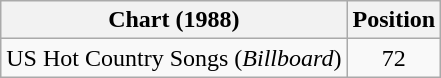<table class="wikitable">
<tr>
<th>Chart (1988)</th>
<th>Position</th>
</tr>
<tr>
<td>US Hot Country Songs (<em>Billboard</em>)</td>
<td align="center">72</td>
</tr>
</table>
